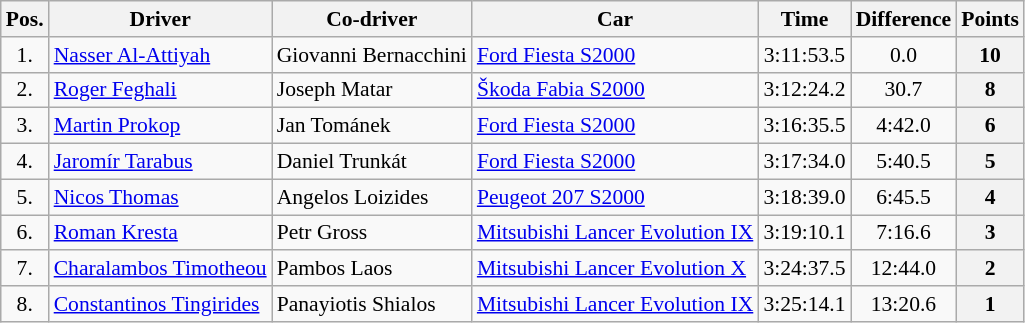<table class="wikitable" style="text-align: center; font-size: 90%; max-width: 950px;">
<tr>
<th>Pos.</th>
<th>Driver</th>
<th>Co-driver</th>
<th>Car</th>
<th>Time</th>
<th>Difference</th>
<th>Points</th>
</tr>
<tr>
<td>1.</td>
<td align="left"> <a href='#'>Nasser Al-Attiyah</a></td>
<td align="left"> Giovanni Bernacchini</td>
<td align="left"><a href='#'>Ford Fiesta S2000</a></td>
<td>3:11:53.5</td>
<td>0.0</td>
<th>10</th>
</tr>
<tr>
<td>2.</td>
<td align="left"> <a href='#'>Roger Feghali</a></td>
<td align="left"> Joseph Matar</td>
<td align="left"><a href='#'>Škoda Fabia S2000</a></td>
<td>3:12:24.2</td>
<td>30.7</td>
<th>8</th>
</tr>
<tr>
<td>3.</td>
<td align="left"> <a href='#'>Martin Prokop</a></td>
<td align="left"> Jan Tománek</td>
<td align="left"><a href='#'>Ford Fiesta S2000</a></td>
<td>3:16:35.5</td>
<td>4:42.0</td>
<th>6</th>
</tr>
<tr>
<td>4.</td>
<td align="left"> <a href='#'>Jaromír Tarabus</a></td>
<td align="left"> Daniel Trunkát</td>
<td align="left"><a href='#'>Ford Fiesta S2000</a></td>
<td>3:17:34.0</td>
<td>5:40.5</td>
<th>5</th>
</tr>
<tr>
<td>5.</td>
<td align="left"> <a href='#'>Nicos Thomas</a></td>
<td align="left"> Angelos Loizides</td>
<td align="left"><a href='#'>Peugeot 207 S2000</a></td>
<td>3:18:39.0</td>
<td>6:45.5</td>
<th>4</th>
</tr>
<tr>
<td>6.</td>
<td align="left"> <a href='#'>Roman Kresta</a></td>
<td align="left"> Petr Gross</td>
<td align="left"><a href='#'>Mitsubishi Lancer Evolution IX</a></td>
<td>3:19:10.1</td>
<td>7:16.6</td>
<th>3</th>
</tr>
<tr>
<td>7.</td>
<td align="left"> <a href='#'>Charalambos Timotheou</a></td>
<td align="left"> Pambos Laos</td>
<td align="left"><a href='#'>Mitsubishi Lancer Evolution X</a></td>
<td>3:24:37.5</td>
<td>12:44.0</td>
<th>2</th>
</tr>
<tr>
<td>8.</td>
<td align="left"> <a href='#'>Constantinos Tingirides</a></td>
<td align="left"> Panayiotis Shialos</td>
<td align="left"><a href='#'>Mitsubishi Lancer Evolution IX</a></td>
<td>3:25:14.1</td>
<td>13:20.6</td>
<th>1</th>
</tr>
</table>
